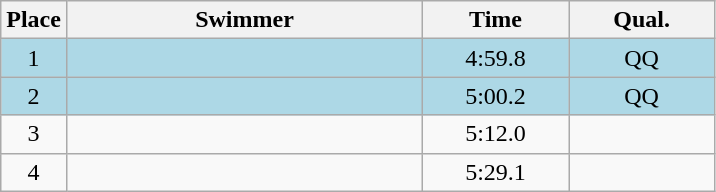<table class=wikitable style="text-align:center">
<tr>
<th>Place</th>
<th width=230>Swimmer</th>
<th width=90>Time</th>
<th width=90>Qual.</th>
</tr>
<tr bgcolor=lightblue>
<td>1</td>
<td align=left></td>
<td>4:59.8</td>
<td>QQ</td>
</tr>
<tr bgcolor=lightblue>
<td>2</td>
<td align=left></td>
<td>5:00.2</td>
<td>QQ</td>
</tr>
<tr>
<td>3</td>
<td align=left></td>
<td>5:12.0</td>
<td></td>
</tr>
<tr>
<td>4</td>
<td align=left></td>
<td>5:29.1</td>
<td></td>
</tr>
</table>
